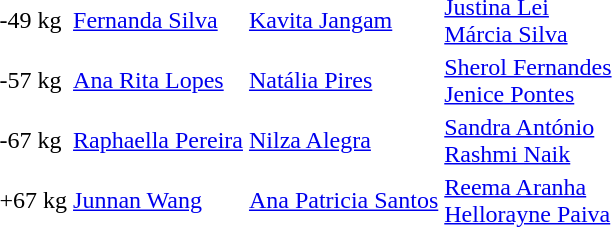<table>
<tr>
<td>-49 kg</td>
<td> <a href='#'>Fernanda Silva</a></td>
<td> <a href='#'>Kavita Jangam</a></td>
<td> <a href='#'>Justina Lei</a><br> <a href='#'>Márcia Silva</a></td>
</tr>
<tr>
<td>-57 kg</td>
<td> <a href='#'>Ana Rita Lopes</a></td>
<td> <a href='#'>Natália Pires</a></td>
<td> <a href='#'>Sherol Fernandes</a><br> <a href='#'>Jenice Pontes</a></td>
</tr>
<tr>
<td>-67 kg</td>
<td> <a href='#'>Raphaella Pereira</a></td>
<td> <a href='#'>Nilza Alegra</a></td>
<td> <a href='#'>Sandra António</a><br> <a href='#'>Rashmi Naik</a></td>
</tr>
<tr>
<td>+67 kg</td>
<td> <a href='#'>Junnan Wang</a></td>
<td> <a href='#'>Ana Patricia Santos</a></td>
<td> <a href='#'>Reema Aranha</a><br> <a href='#'>Hellorayne Paiva</a></td>
</tr>
</table>
